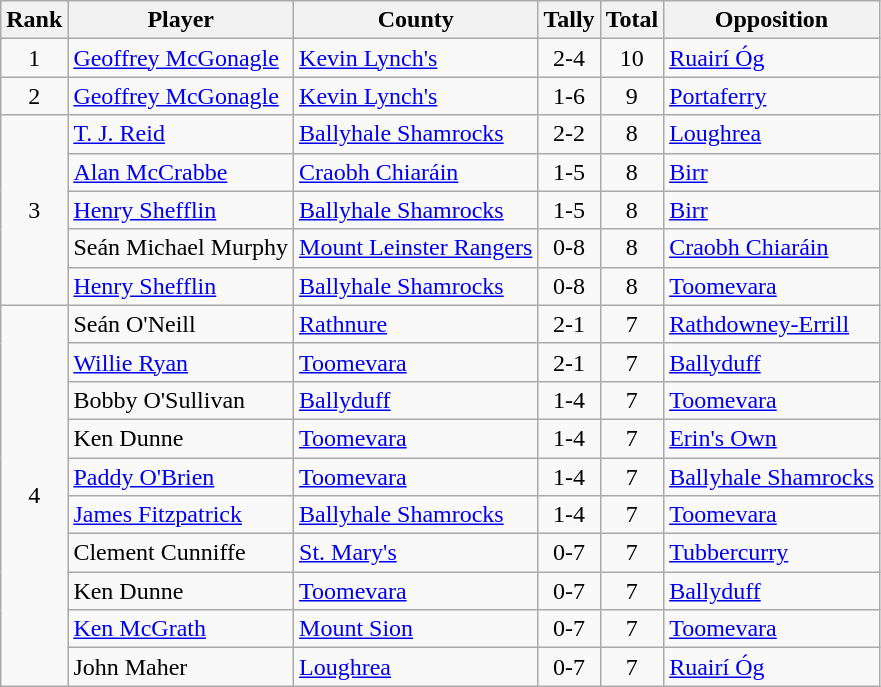<table class="wikitable">
<tr>
<th>Rank</th>
<th>Player</th>
<th>County</th>
<th>Tally</th>
<th>Total</th>
<th>Opposition</th>
</tr>
<tr>
<td rowspan=1 align=center>1</td>
<td><a href='#'>Geoffrey McGonagle</a></td>
<td><a href='#'>Kevin Lynch's</a></td>
<td align=center>2-4</td>
<td align=center>10</td>
<td><a href='#'>Ruairí Óg</a></td>
</tr>
<tr>
<td rowspan=1 align=center>2</td>
<td><a href='#'>Geoffrey McGonagle</a></td>
<td><a href='#'>Kevin Lynch's</a></td>
<td align=center>1-6</td>
<td align=center>9</td>
<td><a href='#'>Portaferry</a></td>
</tr>
<tr>
<td rowspan=5 align=center>3</td>
<td><a href='#'>T. J. Reid</a></td>
<td><a href='#'>Ballyhale Shamrocks</a></td>
<td align=center>2-2</td>
<td align=center>8</td>
<td><a href='#'>Loughrea</a></td>
</tr>
<tr>
<td><a href='#'>Alan McCrabbe</a></td>
<td><a href='#'>Craobh Chiaráin</a></td>
<td align=center>1-5</td>
<td align=center>8</td>
<td><a href='#'>Birr</a></td>
</tr>
<tr>
<td><a href='#'>Henry Shefflin</a></td>
<td><a href='#'>Ballyhale Shamrocks</a></td>
<td align=center>1-5</td>
<td align=center>8</td>
<td><a href='#'>Birr</a></td>
</tr>
<tr>
<td>Seán Michael Murphy</td>
<td><a href='#'>Mount Leinster Rangers</a></td>
<td align=center>0-8</td>
<td align=center>8</td>
<td><a href='#'>Craobh Chiaráin</a></td>
</tr>
<tr>
<td><a href='#'>Henry Shefflin</a></td>
<td><a href='#'>Ballyhale Shamrocks</a></td>
<td align=center>0-8</td>
<td align=center>8</td>
<td><a href='#'>Toomevara</a></td>
</tr>
<tr>
<td rowspan=10 align=center>4</td>
<td>Seán O'Neill</td>
<td><a href='#'>Rathnure</a></td>
<td align=center>2-1</td>
<td align=center>7</td>
<td><a href='#'>Rathdowney-Errill</a></td>
</tr>
<tr>
<td><a href='#'>Willie Ryan</a></td>
<td><a href='#'>Toomevara</a></td>
<td align=center>2-1</td>
<td align=center>7</td>
<td><a href='#'>Ballyduff</a></td>
</tr>
<tr>
<td>Bobby O'Sullivan</td>
<td><a href='#'>Ballyduff</a></td>
<td align=center>1-4</td>
<td align=center>7</td>
<td><a href='#'>Toomevara</a></td>
</tr>
<tr>
<td>Ken Dunne</td>
<td><a href='#'>Toomevara</a></td>
<td align=center>1-4</td>
<td align=center>7</td>
<td><a href='#'>Erin's Own</a></td>
</tr>
<tr>
<td><a href='#'>Paddy O'Brien</a></td>
<td><a href='#'>Toomevara</a></td>
<td align=center>1-4</td>
<td align=center>7</td>
<td><a href='#'>Ballyhale Shamrocks</a></td>
</tr>
<tr>
<td><a href='#'>James Fitzpatrick</a></td>
<td><a href='#'>Ballyhale Shamrocks</a></td>
<td align=center>1-4</td>
<td align=center>7</td>
<td><a href='#'>Toomevara</a></td>
</tr>
<tr>
<td>Clement Cunniffe</td>
<td><a href='#'>St. Mary's</a></td>
<td align=center>0-7</td>
<td align=center>7</td>
<td><a href='#'>Tubbercurry</a></td>
</tr>
<tr>
<td>Ken Dunne</td>
<td><a href='#'>Toomevara</a></td>
<td align=center>0-7</td>
<td align=center>7</td>
<td><a href='#'>Ballyduff</a></td>
</tr>
<tr>
<td><a href='#'>Ken McGrath</a></td>
<td><a href='#'>Mount Sion</a></td>
<td align=center>0-7</td>
<td align=center>7</td>
<td><a href='#'>Toomevara</a></td>
</tr>
<tr>
<td>John Maher</td>
<td><a href='#'>Loughrea</a></td>
<td align=center>0-7</td>
<td align=center>7</td>
<td><a href='#'>Ruairí Óg</a></td>
</tr>
</table>
